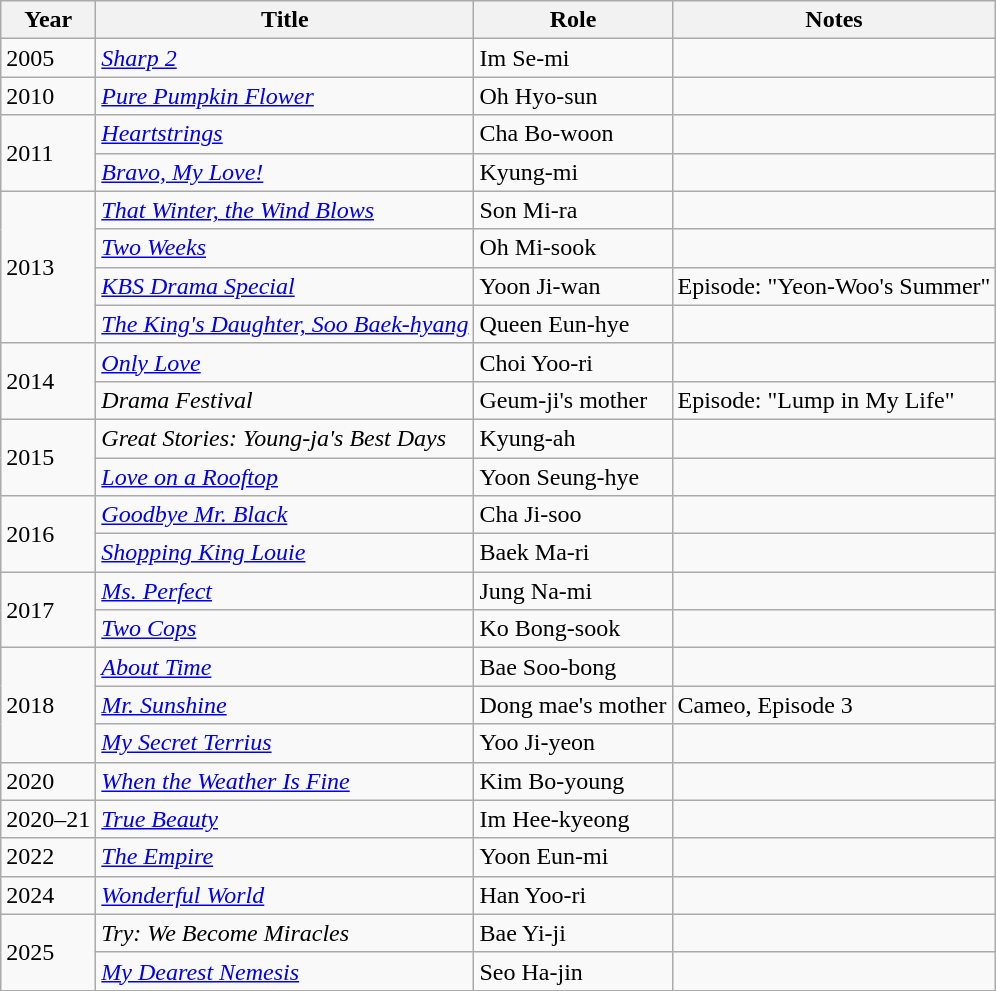<table class="wikitable">
<tr>
<th>Year</th>
<th>Title</th>
<th>Role</th>
<th>Notes</th>
</tr>
<tr>
<td>2005</td>
<td><em><a href='#'>Sharp 2</a></em></td>
<td>Im Se-mi</td>
<td></td>
</tr>
<tr>
<td>2010</td>
<td><em><a href='#'>Pure Pumpkin Flower</a></em></td>
<td>Oh Hyo-sun</td>
<td></td>
</tr>
<tr>
<td rowspan="2">2011</td>
<td><em><a href='#'>Heartstrings</a></em></td>
<td>Cha Bo-woon</td>
<td></td>
</tr>
<tr>
<td><em><a href='#'>Bravo, My Love!</a></em></td>
<td>Kyung-mi</td>
<td></td>
</tr>
<tr>
<td rowspan="4">2013</td>
<td><em><a href='#'>That Winter, the Wind Blows</a></em></td>
<td>Son Mi-ra</td>
<td></td>
</tr>
<tr>
<td><em><a href='#'>Two Weeks</a></em></td>
<td>Oh Mi-sook</td>
<td></td>
</tr>
<tr>
<td><em><a href='#'>KBS Drama Special</a></em></td>
<td>Yoon Ji-wan</td>
<td>Episode: "Yeon-Woo's Summer"</td>
</tr>
<tr>
<td><em><a href='#'>The King's Daughter, Soo Baek-hyang</a></em></td>
<td>Queen Eun-hye</td>
<td></td>
</tr>
<tr>
<td rowspan="2">2014</td>
<td><em><a href='#'>Only Love</a></em></td>
<td>Choi Yoo-ri</td>
<td></td>
</tr>
<tr>
<td><em>Drama Festival</em></td>
<td>Geum-ji's mother</td>
<td>Episode: "Lump in My Life"</td>
</tr>
<tr>
<td rowspan="2">2015</td>
<td><em>Great Stories: Young-ja's Best Days</em></td>
<td>Kyung-ah</td>
<td></td>
</tr>
<tr>
<td><em><a href='#'>Love on a Rooftop</a></em></td>
<td>Yoon Seung-hye</td>
<td></td>
</tr>
<tr>
<td rowspan="2">2016</td>
<td><em><a href='#'>Goodbye Mr. Black</a></em></td>
<td>Cha Ji-soo</td>
<td></td>
</tr>
<tr>
<td><em><a href='#'>Shopping King Louie</a></em></td>
<td>Baek Ma-ri</td>
<td></td>
</tr>
<tr>
<td rowspan=2>2017</td>
<td><em><a href='#'>Ms. Perfect</a></em></td>
<td>Jung Na-mi</td>
<td></td>
</tr>
<tr>
<td><em><a href='#'>Two Cops</a></em></td>
<td>Ko Bong-sook</td>
<td></td>
</tr>
<tr>
<td rowspan=3>2018</td>
<td><em><a href='#'>About Time</a></em></td>
<td>Bae Soo-bong</td>
<td></td>
</tr>
<tr>
<td><em><a href='#'>Mr. Sunshine</a></em></td>
<td>Dong mae's mother</td>
<td>Cameo, Episode 3</td>
</tr>
<tr>
<td><em><a href='#'>My Secret Terrius</a></em></td>
<td>Yoo Ji-yeon</td>
<td></td>
</tr>
<tr>
<td>2020</td>
<td><em><a href='#'>When the Weather Is Fine</a></em></td>
<td>Kim Bo-young</td>
<td></td>
</tr>
<tr>
<td>2020–21</td>
<td><em><a href='#'>True Beauty</a></em></td>
<td>Im Hee-kyeong</td>
<td></td>
</tr>
<tr>
<td>2022</td>
<td><em><a href='#'>The Empire</a></em></td>
<td>Yoon Eun-mi</td>
<td></td>
</tr>
<tr>
<td>2024</td>
<td><em><a href='#'>Wonderful World</a></em></td>
<td>Han Yoo-ri</td>
<td></td>
</tr>
<tr>
<td rowspan=2>2025</td>
<td><em>Try: We Become Miracles</em></td>
<td>Bae Yi-ji</td>
<td></td>
</tr>
<tr>
<td><em><a href='#'>My Dearest Nemesis</a></em></td>
<td>Seo Ha-jin</td>
<td></td>
</tr>
</table>
